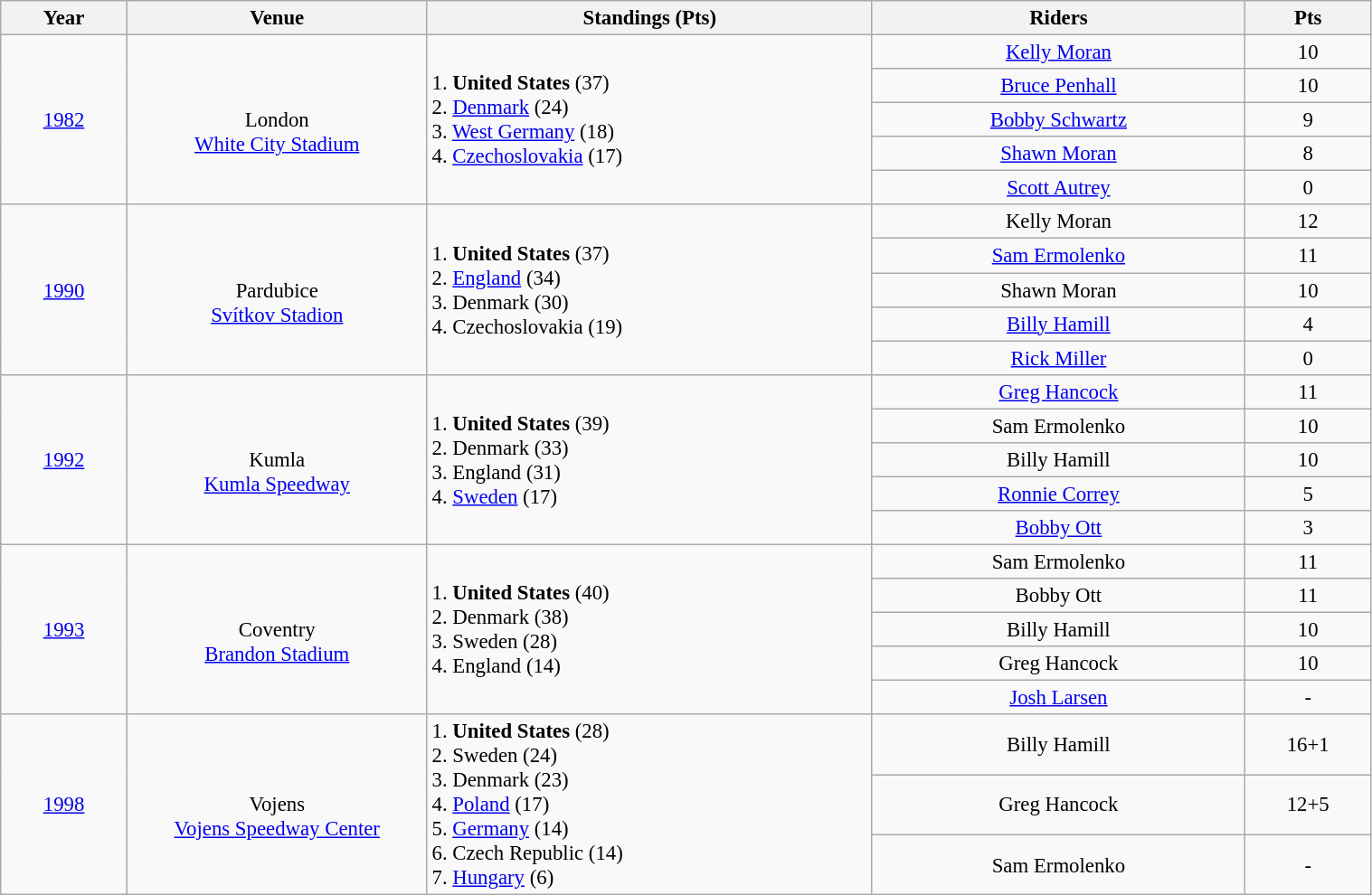<table class="wikitable"   style="font-size: 95%; width: 80%; text-align: center;">
<tr>
<th width=80>Year</th>
<th width=200>Venue</th>
<th width=300>Standings (Pts)</th>
<th width=250>Riders</th>
<th width=80>Pts</th>
</tr>
<tr>
<td rowspan="5"><a href='#'>1982</a></td>
<td rowspan="5"><br>London<br><a href='#'>White City Stadium</a></td>
<td rowspan="5" style="text-align: left;">1.  <strong>United States</strong> (37)<br>2.  <a href='#'>Denmark</a> (24)<br>3.  <a href='#'>West Germany</a> (18)<br>4.  <a href='#'>Czechoslovakia</a> (17)</td>
<td><a href='#'>Kelly Moran</a></td>
<td>10</td>
</tr>
<tr>
<td><a href='#'>Bruce Penhall</a></td>
<td>10</td>
</tr>
<tr>
<td><a href='#'>Bobby Schwartz</a></td>
<td>9</td>
</tr>
<tr>
<td><a href='#'>Shawn Moran</a></td>
<td>8</td>
</tr>
<tr>
<td><a href='#'>Scott Autrey</a></td>
<td>0</td>
</tr>
<tr>
<td rowspan="5"><a href='#'>1990</a></td>
<td rowspan="5"><br>Pardubice<br><a href='#'>Svítkov Stadion</a></td>
<td rowspan="5" style="text-align: left;">1.  <strong>United States</strong> (37)<br>2.  <a href='#'>England</a> (34)<br>3.  Denmark (30)<br>4.  Czechoslovakia (19)</td>
<td>Kelly Moran</td>
<td>12</td>
</tr>
<tr>
<td><a href='#'>Sam Ermolenko</a></td>
<td>11</td>
</tr>
<tr>
<td>Shawn Moran</td>
<td>10</td>
</tr>
<tr>
<td><a href='#'>Billy Hamill</a></td>
<td>4</td>
</tr>
<tr>
<td><a href='#'>Rick Miller</a></td>
<td>0</td>
</tr>
<tr>
<td rowspan="5"><a href='#'>1992</a></td>
<td rowspan="5"><br>Kumla<br><a href='#'>Kumla Speedway</a></td>
<td rowspan="5" style="text-align: left;">1.  <strong>United States</strong> (39)<br>2.  Denmark (33)<br>3.  England (31)<br>4.  <a href='#'>Sweden</a> (17)</td>
<td><a href='#'>Greg Hancock</a></td>
<td>11</td>
</tr>
<tr>
<td>Sam Ermolenko</td>
<td>10</td>
</tr>
<tr>
<td>Billy Hamill</td>
<td>10</td>
</tr>
<tr>
<td><a href='#'>Ronnie Correy</a></td>
<td>5</td>
</tr>
<tr>
<td><a href='#'>Bobby Ott</a></td>
<td>3</td>
</tr>
<tr>
<td rowspan="5"><a href='#'>1993</a></td>
<td rowspan="5"><br>Coventry<br><a href='#'>Brandon Stadium</a></td>
<td rowspan="5" style="text-align: left;">1.  <strong>United States</strong> (40)<br>2.  Denmark (38)<br>3.  Sweden (28)<br>4.  England (14)</td>
<td>Sam Ermolenko</td>
<td>11</td>
</tr>
<tr>
<td>Bobby Ott</td>
<td>11</td>
</tr>
<tr>
<td>Billy Hamill</td>
<td>10</td>
</tr>
<tr>
<td>Greg Hancock</td>
<td>10</td>
</tr>
<tr>
<td><a href='#'>Josh Larsen</a></td>
<td>-</td>
</tr>
<tr>
<td rowspan="3"><a href='#'>1998</a></td>
<td rowspan="3"><br>Vojens<br><a href='#'>Vojens Speedway Center</a></td>
<td rowspan="3" style="text-align: left;">1.  <strong>United States</strong> (28)<br>2.  Sweden (24)<br>3.  Denmark (23)<br>4.  <a href='#'>Poland</a> (17)<br>5.  <a href='#'>Germany</a> (14)<br>6.  Czech Republic (14)<br>7.  <a href='#'>Hungary</a> (6)</td>
<td>Billy Hamill</td>
<td>16+1</td>
</tr>
<tr>
<td>Greg Hancock</td>
<td>12+5</td>
</tr>
<tr>
<td>Sam Ermolenko</td>
<td>-</td>
</tr>
</table>
